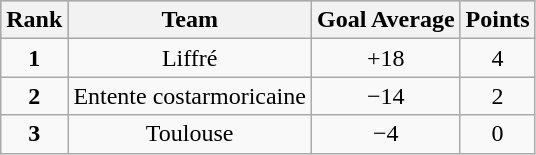<table class="wikitable">
<tr style="background:silver"!>
<th>Rank</th>
<th>Team</th>
<th>Goal Average</th>
<th>Points</th>
</tr>
<tr align="center">
<td><strong>1</strong></td>
<td>Liffré</td>
<td>+18</td>
<td>4</td>
</tr>
<tr align="center">
<td><strong>2</strong></td>
<td>Entente costarmoricaine</td>
<td>−14</td>
<td>2</td>
</tr>
<tr align="center">
<td><strong>3</strong></td>
<td>Toulouse</td>
<td>−4</td>
<td>0</td>
</tr>
</table>
